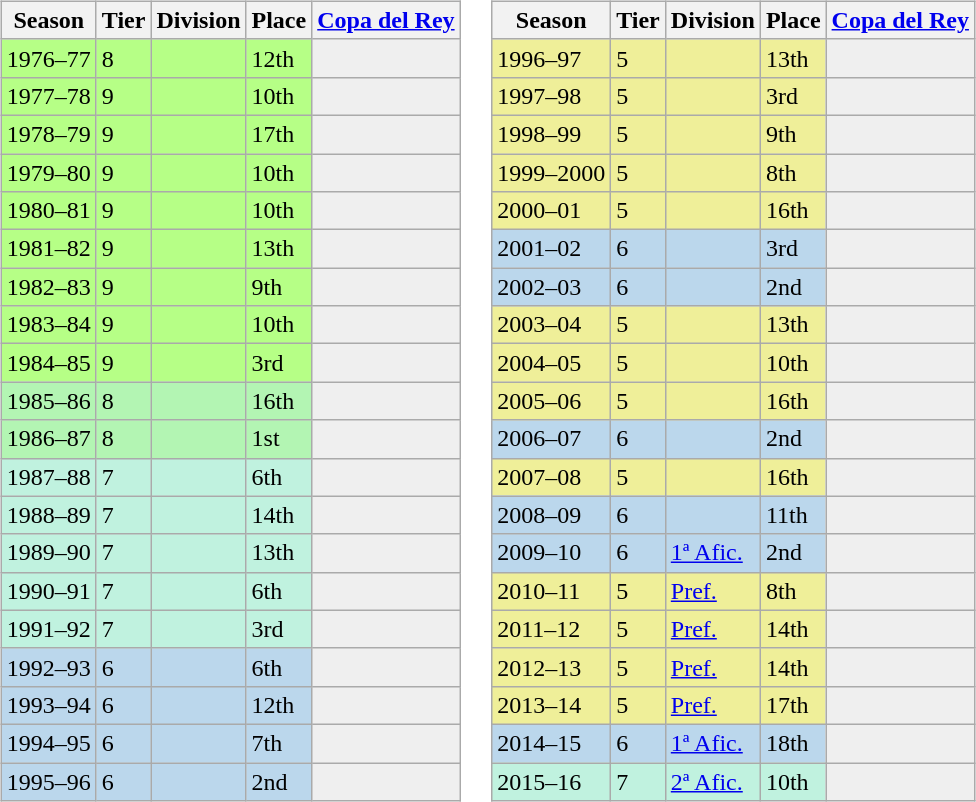<table>
<tr>
<td valign="top" width=0%><br><table class="wikitable">
<tr style="background:#f0f6fa;">
<th>Season</th>
<th>Tier</th>
<th>Division</th>
<th>Place</th>
<th><a href='#'>Copa del Rey</a></th>
</tr>
<tr>
<td style="background:#B6FF86;">1976–77</td>
<td style="background:#B6FF86;">8</td>
<td style="background:#B6FF86;"></td>
<td style="background:#B6FF86;">12th</td>
<th style="background:#efefef;"></th>
</tr>
<tr>
<td style="background:#B6FF86;">1977–78</td>
<td style="background:#B6FF86;">9</td>
<td style="background:#B6FF86;"></td>
<td style="background:#B6FF86;">10th</td>
<th style="background:#efefef;"></th>
</tr>
<tr>
<td style="background:#B6FF86;">1978–79</td>
<td style="background:#B6FF86;">9</td>
<td style="background:#B6FF86;"></td>
<td style="background:#B6FF86;">17th</td>
<th style="background:#efefef;"></th>
</tr>
<tr>
<td style="background:#B6FF86;">1979–80</td>
<td style="background:#B6FF86;">9</td>
<td style="background:#B6FF86;"></td>
<td style="background:#B6FF86;">10th</td>
<th style="background:#efefef;"></th>
</tr>
<tr>
<td style="background:#B6FF86;">1980–81</td>
<td style="background:#B6FF86;">9</td>
<td style="background:#B6FF86;"></td>
<td style="background:#B6FF86;">10th</td>
<th style="background:#efefef;"></th>
</tr>
<tr>
<td style="background:#B6FF86;">1981–82</td>
<td style="background:#B6FF86;">9</td>
<td style="background:#B6FF86;"></td>
<td style="background:#B6FF86;">13th</td>
<th style="background:#efefef;"></th>
</tr>
<tr>
<td style="background:#B6FF86;">1982–83</td>
<td style="background:#B6FF86;">9</td>
<td style="background:#B6FF86;"></td>
<td style="background:#B6FF86;">9th</td>
<th style="background:#efefef;"></th>
</tr>
<tr>
<td style="background:#B6FF86;">1983–84</td>
<td style="background:#B6FF86;">9</td>
<td style="background:#B6FF86;"></td>
<td style="background:#B6FF86;">10th</td>
<th style="background:#efefef;"></th>
</tr>
<tr>
<td style="background:#B6FF86;">1984–85</td>
<td style="background:#B6FF86;">9</td>
<td style="background:#B6FF86;"></td>
<td style="background:#B6FF86;">3rd</td>
<th style="background:#efefef;"></th>
</tr>
<tr>
<td style="background:#B3F5B3;">1985–86</td>
<td style="background:#B3F5B3;">8</td>
<td style="background:#B3F5B3;"></td>
<td style="background:#B3F5B3;">16th</td>
<th style="background:#efefef;"></th>
</tr>
<tr>
<td style="background:#B3F5B3;">1986–87</td>
<td style="background:#B3F5B3;">8</td>
<td style="background:#B3F5B3;"></td>
<td style="background:#B3F5B3;">1st</td>
<th style="background:#efefef;"></th>
</tr>
<tr>
<td style="background:#C0F2DF;">1987–88</td>
<td style="background:#C0F2DF;">7</td>
<td style="background:#C0F2DF;"></td>
<td style="background:#C0F2DF;">6th</td>
<th style="background:#efefef;"></th>
</tr>
<tr>
<td style="background:#C0F2DF;">1988–89</td>
<td style="background:#C0F2DF;">7</td>
<td style="background:#C0F2DF;"></td>
<td style="background:#C0F2DF;">14th</td>
<th style="background:#efefef;"></th>
</tr>
<tr>
<td style="background:#C0F2DF;">1989–90</td>
<td style="background:#C0F2DF;">7</td>
<td style="background:#C0F2DF;"></td>
<td style="background:#C0F2DF;">13th</td>
<th style="background:#efefef;"></th>
</tr>
<tr>
<td style="background:#C0F2DF;">1990–91</td>
<td style="background:#C0F2DF;">7</td>
<td style="background:#C0F2DF;"></td>
<td style="background:#C0F2DF;">6th</td>
<th style="background:#efefef;"></th>
</tr>
<tr>
<td style="background:#C0F2DF;">1991–92</td>
<td style="background:#C0F2DF;">7</td>
<td style="background:#C0F2DF;"></td>
<td style="background:#C0F2DF;">3rd</td>
<th style="background:#efefef;"></th>
</tr>
<tr>
<td style="background:#BBD7EC;">1992–93</td>
<td style="background:#BBD7EC;">6</td>
<td style="background:#BBD7EC;"></td>
<td style="background:#BBD7EC;">6th</td>
<th style="background:#efefef;"></th>
</tr>
<tr>
<td style="background:#BBD7EC;">1993–94</td>
<td style="background:#BBD7EC;">6</td>
<td style="background:#BBD7EC;"></td>
<td style="background:#BBD7EC;">12th</td>
<th style="background:#efefef;"></th>
</tr>
<tr>
<td style="background:#BBD7EC;">1994–95</td>
<td style="background:#BBD7EC;">6</td>
<td style="background:#BBD7EC;"></td>
<td style="background:#BBD7EC;">7th</td>
<th style="background:#efefef;"></th>
</tr>
<tr>
<td style="background:#BBD7EC;">1995–96</td>
<td style="background:#BBD7EC;">6</td>
<td style="background:#BBD7EC;"></td>
<td style="background:#BBD7EC;">2nd</td>
<th style="background:#efefef;"></th>
</tr>
</table>
</td>
<td valign="top" width=0%><br><table class="wikitable">
<tr style="background:#f0f6fa;">
<th>Season</th>
<th>Tier</th>
<th>Division</th>
<th>Place</th>
<th><a href='#'>Copa del Rey</a></th>
</tr>
<tr>
<td style="background:#EFEF99;">1996–97</td>
<td style="background:#EFEF99;">5</td>
<td style="background:#EFEF99;"></td>
<td style="background:#EFEF99;">13th</td>
<th style="background:#efefef;"></th>
</tr>
<tr>
<td style="background:#EFEF99;">1997–98</td>
<td style="background:#EFEF99;">5</td>
<td style="background:#EFEF99;"></td>
<td style="background:#EFEF99;">3rd</td>
<th style="background:#efefef;"></th>
</tr>
<tr>
<td style="background:#EFEF99;">1998–99</td>
<td style="background:#EFEF99;">5</td>
<td style="background:#EFEF99;"></td>
<td style="background:#EFEF99;">9th</td>
<th style="background:#efefef;"></th>
</tr>
<tr>
<td style="background:#EFEF99;">1999–2000</td>
<td style="background:#EFEF99;">5</td>
<td style="background:#EFEF99;"></td>
<td style="background:#EFEF99;">8th</td>
<th style="background:#efefef;"></th>
</tr>
<tr>
<td style="background:#EFEF99;">2000–01</td>
<td style="background:#EFEF99;">5</td>
<td style="background:#EFEF99;"></td>
<td style="background:#EFEF99;">16th</td>
<th style="background:#efefef;"></th>
</tr>
<tr>
<td style="background:#BBD7EC;">2001–02</td>
<td style="background:#BBD7EC;">6</td>
<td style="background:#BBD7EC;"></td>
<td style="background:#BBD7EC;">3rd</td>
<th style="background:#efefef;"></th>
</tr>
<tr>
<td style="background:#BBD7EC;">2002–03</td>
<td style="background:#BBD7EC;">6</td>
<td style="background:#BBD7EC;"></td>
<td style="background:#BBD7EC;">2nd</td>
<th style="background:#efefef;"></th>
</tr>
<tr>
<td style="background:#EFEF99;">2003–04</td>
<td style="background:#EFEF99;">5</td>
<td style="background:#EFEF99;"></td>
<td style="background:#EFEF99;">13th</td>
<th style="background:#efefef;"></th>
</tr>
<tr>
<td style="background:#EFEF99;">2004–05</td>
<td style="background:#EFEF99;">5</td>
<td style="background:#EFEF99;"></td>
<td style="background:#EFEF99;">10th</td>
<th style="background:#efefef;"></th>
</tr>
<tr>
<td style="background:#EFEF99;">2005–06</td>
<td style="background:#EFEF99;">5</td>
<td style="background:#EFEF99;"></td>
<td style="background:#EFEF99;">16th</td>
<th style="background:#efefef;"></th>
</tr>
<tr>
<td style="background:#BBD7EC;">2006–07</td>
<td style="background:#BBD7EC;">6</td>
<td style="background:#BBD7EC;"></td>
<td style="background:#BBD7EC;">2nd</td>
<th style="background:#efefef;"></th>
</tr>
<tr>
<td style="background:#EFEF99;">2007–08</td>
<td style="background:#EFEF99;">5</td>
<td style="background:#EFEF99;"></td>
<td style="background:#EFEF99;">16th</td>
<th style="background:#efefef;"></th>
</tr>
<tr>
<td style="background:#BBD7EC;">2008–09</td>
<td style="background:#BBD7EC;">6</td>
<td style="background:#BBD7EC;"></td>
<td style="background:#BBD7EC;">11th</td>
<th style="background:#efefef;"></th>
</tr>
<tr>
<td style="background:#BBD7EC;">2009–10</td>
<td style="background:#BBD7EC;">6</td>
<td style="background:#BBD7EC;"><a href='#'>1ª Afic.</a></td>
<td style="background:#BBD7EC;">2nd</td>
<th style="background:#efefef;"></th>
</tr>
<tr>
<td style="background:#EFEF99;">2010–11</td>
<td style="background:#EFEF99;">5</td>
<td style="background:#EFEF99;"><a href='#'>Pref.</a></td>
<td style="background:#EFEF99;">8th</td>
<th style="background:#efefef;"></th>
</tr>
<tr>
<td style="background:#EFEF99;">2011–12</td>
<td style="background:#EFEF99;">5</td>
<td style="background:#EFEF99;"><a href='#'>Pref.</a></td>
<td style="background:#EFEF99;">14th</td>
<th style="background:#efefef;"></th>
</tr>
<tr>
<td style="background:#EFEF99;">2012–13</td>
<td style="background:#EFEF99;">5</td>
<td style="background:#EFEF99;"><a href='#'>Pref.</a></td>
<td style="background:#EFEF99;">14th</td>
<th style="background:#efefef;"></th>
</tr>
<tr>
<td style="background:#EFEF99;">2013–14</td>
<td style="background:#EFEF99;">5</td>
<td style="background:#EFEF99;"><a href='#'>Pref.</a></td>
<td style="background:#EFEF99;">17th</td>
<th style="background:#efefef;"></th>
</tr>
<tr>
<td style="background:#BBD7EC;">2014–15</td>
<td style="background:#BBD7EC;">6</td>
<td style="background:#BBD7EC;"><a href='#'>1ª Afic.</a></td>
<td style="background:#BBD7EC;">18th</td>
<th style="background:#efefef;"></th>
</tr>
<tr>
<td style="background:#C0F2DF;">2015–16</td>
<td style="background:#C0F2DF;">7</td>
<td style="background:#C0F2DF;"><a href='#'>2ª Afic.</a></td>
<td style="background:#C0F2DF;">10th</td>
<th style="background:#efefef;"></th>
</tr>
</table>
</td>
</tr>
</table>
